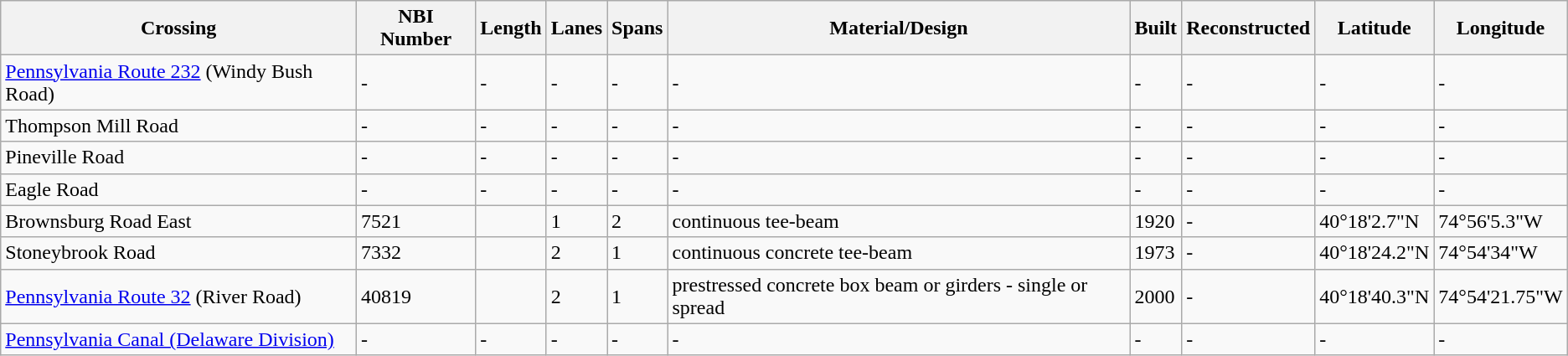<table class="wikitable">
<tr>
<th>Crossing</th>
<th>NBI Number</th>
<th>Length</th>
<th>Lanes</th>
<th>Spans</th>
<th>Material/Design</th>
<th>Built</th>
<th>Reconstructed</th>
<th>Latitude</th>
<th>Longitude</th>
</tr>
<tr>
<td><a href='#'>Pennsylvania Route 232</a> (Windy Bush Road)</td>
<td>-</td>
<td>-</td>
<td>-</td>
<td>-</td>
<td>-</td>
<td>-</td>
<td>-</td>
<td>-</td>
<td>-</td>
</tr>
<tr>
<td>Thompson Mill Road</td>
<td>-</td>
<td>-</td>
<td>-</td>
<td>-</td>
<td>-</td>
<td>-</td>
<td>-</td>
<td>-</td>
<td>-</td>
</tr>
<tr>
<td>Pineville Road</td>
<td>-</td>
<td>-</td>
<td>-</td>
<td>-</td>
<td>-</td>
<td>-</td>
<td>-</td>
<td>-</td>
<td>-</td>
</tr>
<tr>
<td>Eagle Road</td>
<td>-</td>
<td>-</td>
<td>-</td>
<td>-</td>
<td>-</td>
<td>-</td>
<td>-</td>
<td>-</td>
<td>-</td>
</tr>
<tr>
<td>Brownsburg Road East</td>
<td>7521</td>
<td></td>
<td>1</td>
<td>2</td>
<td>continuous tee-beam</td>
<td>1920</td>
<td>-</td>
<td>40°18'2.7"N</td>
<td>74°56'5.3"W</td>
</tr>
<tr>
<td>Stoneybrook Road</td>
<td>7332</td>
<td></td>
<td>2</td>
<td>1</td>
<td>continuous concrete tee-beam</td>
<td>1973</td>
<td>-</td>
<td>40°18'24.2"N</td>
<td>74°54'34"W</td>
</tr>
<tr>
<td><a href='#'>Pennsylvania Route 32</a> (River Road)</td>
<td>40819</td>
<td></td>
<td>2</td>
<td>1</td>
<td>prestressed concrete box beam or girders - single or spread</td>
<td>2000</td>
<td>-</td>
<td>40°18'40.3"N</td>
<td>74°54'21.75"W</td>
</tr>
<tr>
<td><a href='#'>Pennsylvania Canal (Delaware Division)</a></td>
<td>-</td>
<td>-</td>
<td>-</td>
<td>-</td>
<td>-</td>
<td>-</td>
<td>-</td>
<td>-</td>
<td>-</td>
</tr>
</table>
